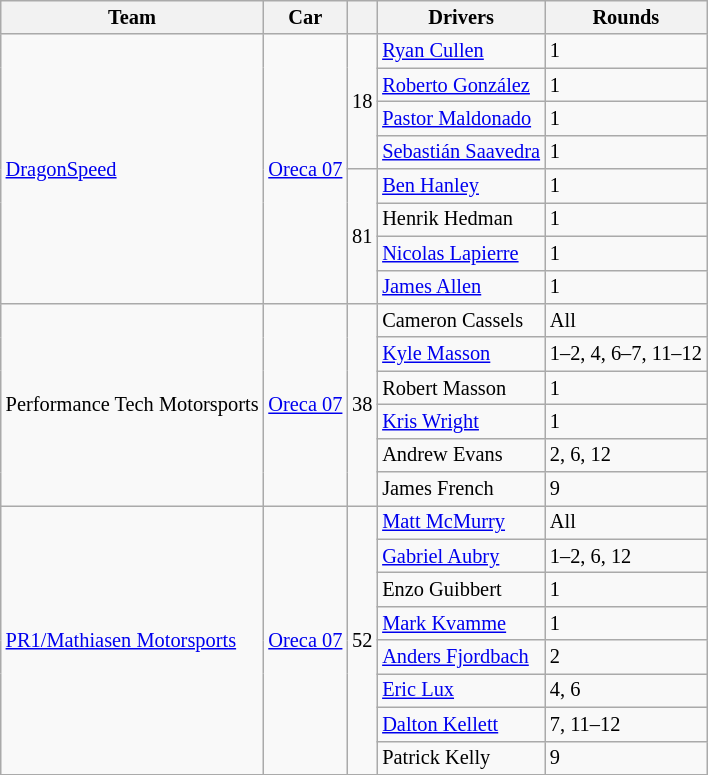<table class="wikitable" style="font-size: 85%">
<tr>
<th>Team</th>
<th>Car</th>
<th></th>
<th>Drivers</th>
<th>Rounds</th>
</tr>
<tr>
<td rowspan=8> <a href='#'>DragonSpeed</a></td>
<td rowspan=8><a href='#'>Oreca 07</a></td>
<td rowspan=4 align="center">18</td>
<td> <a href='#'>Ryan Cullen</a></td>
<td>1</td>
</tr>
<tr>
<td> <a href='#'>Roberto González</a></td>
<td>1</td>
</tr>
<tr>
<td> <a href='#'>Pastor Maldonado</a></td>
<td>1</td>
</tr>
<tr>
<td> <a href='#'>Sebastián Saavedra</a></td>
<td>1</td>
</tr>
<tr>
<td rowspan=4 align="center">81</td>
<td> <a href='#'>Ben Hanley</a></td>
<td>1</td>
</tr>
<tr>
<td> Henrik Hedman</td>
<td>1</td>
</tr>
<tr>
<td> <a href='#'>Nicolas Lapierre</a></td>
<td>1</td>
</tr>
<tr>
<td> <a href='#'>James Allen</a></td>
<td>1</td>
</tr>
<tr>
<td rowspan=6> Performance Tech Motorsports</td>
<td rowspan=6><a href='#'>Oreca 07</a></td>
<td rowspan=6 align="center">38</td>
<td> Cameron Cassels</td>
<td>All</td>
</tr>
<tr>
<td> <a href='#'>Kyle Masson</a></td>
<td>1–2, 4, 6–7, 11–12</td>
</tr>
<tr>
<td> Robert Masson</td>
<td>1</td>
</tr>
<tr>
<td> <a href='#'>Kris Wright</a></td>
<td>1</td>
</tr>
<tr>
<td> Andrew Evans</td>
<td>2, 6, 12</td>
</tr>
<tr>
<td> James French</td>
<td>9</td>
</tr>
<tr>
<td rowspan=8> <a href='#'>PR1/Mathiasen Motorsports</a></td>
<td rowspan=8><a href='#'>Oreca 07</a></td>
<td rowspan=8 align="center">52</td>
<td> <a href='#'>Matt McMurry</a></td>
<td>All</td>
</tr>
<tr>
<td> <a href='#'>Gabriel Aubry</a></td>
<td>1–2, 6, 12</td>
</tr>
<tr>
<td> Enzo Guibbert</td>
<td>1</td>
</tr>
<tr>
<td> <a href='#'>Mark Kvamme</a></td>
<td>1</td>
</tr>
<tr>
<td> <a href='#'>Anders Fjordbach</a></td>
<td>2</td>
</tr>
<tr>
<td> <a href='#'>Eric Lux</a></td>
<td>4, 6</td>
</tr>
<tr>
<td> <a href='#'>Dalton Kellett</a></td>
<td>7, 11–12</td>
</tr>
<tr>
<td> Patrick Kelly</td>
<td>9</td>
</tr>
</table>
